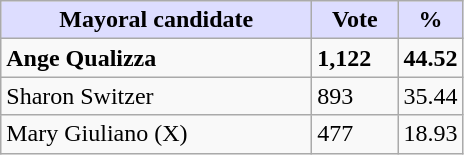<table class="wikitable">
<tr>
<th style="background:#ddf;" width="200px">Mayoral candidate</th>
<th style="background:#ddf;" width="50px">Vote</th>
<th style="background:#ddf;" width="30px">%</th>
</tr>
<tr>
<td><strong>Ange Qualizza</strong></td>
<td><strong>1,122</strong></td>
<td><strong>44.52</strong></td>
</tr>
<tr>
<td>Sharon Switzer</td>
<td>893</td>
<td>35.44</td>
</tr>
<tr>
<td>Mary Giuliano (X)</td>
<td>477</td>
<td>18.93</td>
</tr>
</table>
